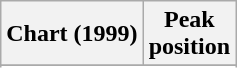<table class="wikitable plainrowheaders sortable">
<tr>
<th scope="col">Chart (1999)</th>
<th scope="col">Peak<br>position</th>
</tr>
<tr>
</tr>
<tr>
</tr>
</table>
